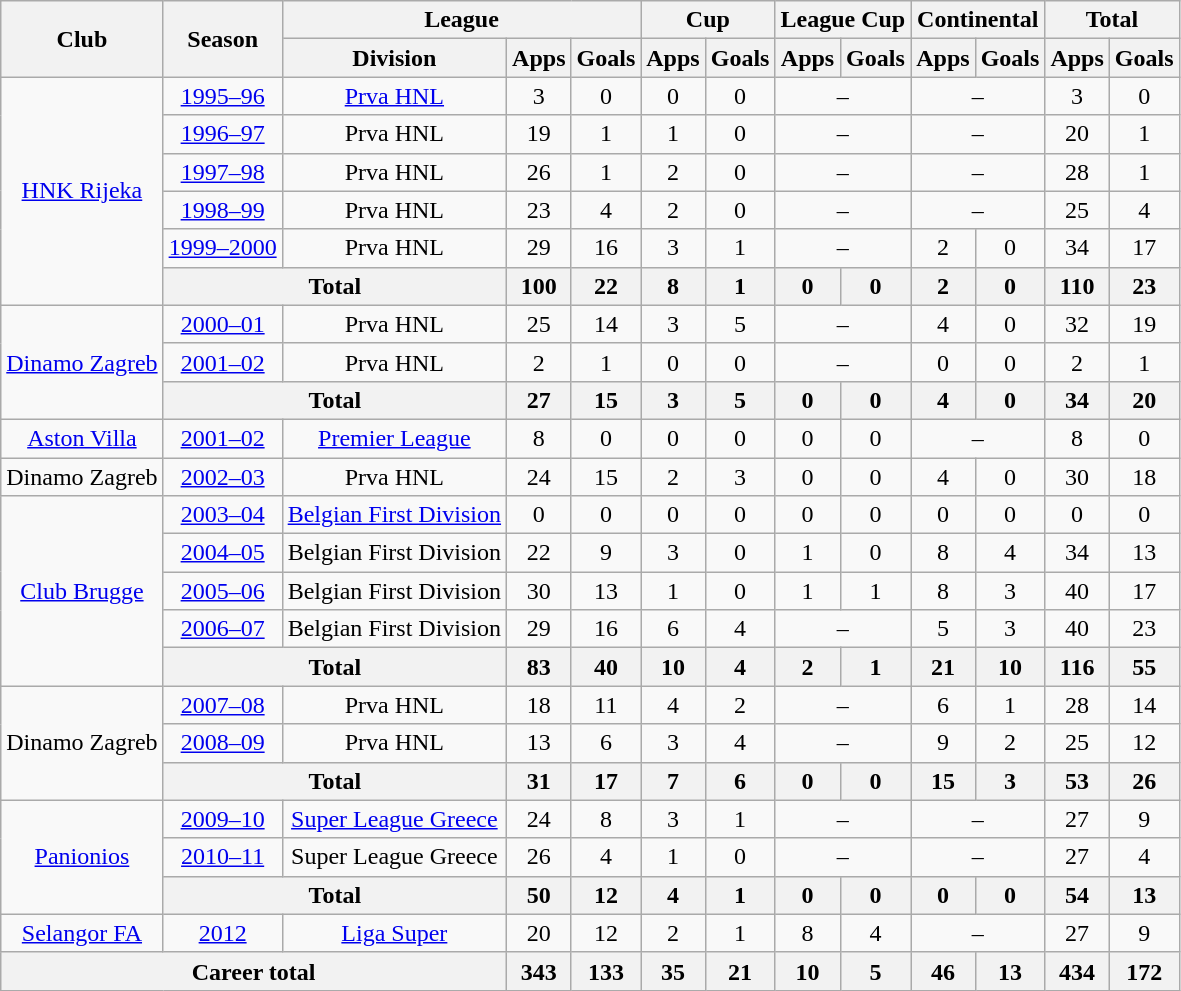<table class="wikitable" style="text-align:center">
<tr>
<th rowspan="2">Club</th>
<th rowspan="2">Season</th>
<th colspan="3">League</th>
<th colspan="2">Cup</th>
<th colspan="2">League Cup</th>
<th colspan="2">Continental</th>
<th colspan="2">Total</th>
</tr>
<tr>
<th>Division</th>
<th>Apps</th>
<th>Goals</th>
<th>Apps</th>
<th>Goals</th>
<th>Apps</th>
<th>Goals</th>
<th>Apps</th>
<th>Goals</th>
<th>Apps</th>
<th>Goals</th>
</tr>
<tr>
<td rowspan=6><a href='#'>HNK Rijeka</a></td>
<td><a href='#'>1995–96</a></td>
<td><a href='#'>Prva HNL</a></td>
<td>3</td>
<td>0</td>
<td>0</td>
<td>0</td>
<td colspan="2">–</td>
<td colspan="2">–</td>
<td>3</td>
<td>0</td>
</tr>
<tr>
<td><a href='#'>1996–97</a></td>
<td>Prva HNL</td>
<td>19</td>
<td>1</td>
<td>1</td>
<td>0</td>
<td colspan="2">–</td>
<td colspan="2">–</td>
<td>20</td>
<td>1</td>
</tr>
<tr>
<td><a href='#'>1997–98</a></td>
<td>Prva HNL</td>
<td>26</td>
<td>1</td>
<td>2</td>
<td>0</td>
<td colspan="2">–</td>
<td colspan="2">–</td>
<td>28</td>
<td>1</td>
</tr>
<tr>
<td><a href='#'>1998–99</a></td>
<td>Prva HNL</td>
<td>23</td>
<td>4</td>
<td>2</td>
<td>0</td>
<td colspan="2">–</td>
<td colspan="2">–</td>
<td>25</td>
<td>4</td>
</tr>
<tr>
<td><a href='#'>1999–2000</a></td>
<td>Prva HNL</td>
<td>29</td>
<td>16</td>
<td>3</td>
<td>1</td>
<td colspan="2">–</td>
<td>2</td>
<td>0</td>
<td>34</td>
<td>17</td>
</tr>
<tr>
<th colspan="2">Total</th>
<th>100</th>
<th>22</th>
<th>8</th>
<th>1</th>
<th>0</th>
<th>0</th>
<th>2</th>
<th>0</th>
<th>110</th>
<th>23</th>
</tr>
<tr>
<td rowspan="3"><a href='#'>Dinamo Zagreb</a></td>
<td><a href='#'>2000–01</a></td>
<td>Prva HNL</td>
<td>25</td>
<td>14</td>
<td>3</td>
<td>5</td>
<td colspan="2">–</td>
<td>4</td>
<td>0</td>
<td>32</td>
<td>19</td>
</tr>
<tr>
<td><a href='#'>2001–02</a></td>
<td>Prva HNL</td>
<td>2</td>
<td>1</td>
<td>0</td>
<td>0</td>
<td colspan="2">–</td>
<td>0</td>
<td>0</td>
<td>2</td>
<td>1</td>
</tr>
<tr>
<th colspan="2">Total</th>
<th>27</th>
<th>15</th>
<th>3</th>
<th>5</th>
<th>0</th>
<th>0</th>
<th>4</th>
<th>0</th>
<th>34</th>
<th>20</th>
</tr>
<tr>
<td><a href='#'>Aston Villa</a></td>
<td><a href='#'>2001–02</a></td>
<td><a href='#'>Premier League</a></td>
<td>8</td>
<td>0</td>
<td>0</td>
<td>0</td>
<td>0</td>
<td>0</td>
<td colspan="2">–</td>
<td>8</td>
<td>0</td>
</tr>
<tr>
<td>Dinamo Zagreb</td>
<td><a href='#'>2002–03</a></td>
<td>Prva HNL</td>
<td>24</td>
<td>15</td>
<td>2</td>
<td>3</td>
<td>0</td>
<td>0</td>
<td>4</td>
<td>0</td>
<td>30</td>
<td>18</td>
</tr>
<tr>
<td rowspan="5"><a href='#'>Club Brugge</a></td>
<td><a href='#'>2003–04</a></td>
<td><a href='#'>Belgian First Division</a></td>
<td>0</td>
<td>0</td>
<td>0</td>
<td>0</td>
<td>0</td>
<td>0</td>
<td>0</td>
<td>0</td>
<td>0</td>
<td>0</td>
</tr>
<tr>
<td><a href='#'>2004–05</a></td>
<td>Belgian First Division</td>
<td>22</td>
<td>9</td>
<td>3</td>
<td>0</td>
<td>1</td>
<td>0</td>
<td>8</td>
<td>4</td>
<td>34</td>
<td>13</td>
</tr>
<tr>
<td><a href='#'>2005–06</a></td>
<td>Belgian First Division</td>
<td>30</td>
<td>13</td>
<td>1</td>
<td>0</td>
<td>1</td>
<td>1</td>
<td>8</td>
<td>3</td>
<td>40</td>
<td>17</td>
</tr>
<tr>
<td><a href='#'>2006–07</a></td>
<td>Belgian First Division</td>
<td>29</td>
<td>16</td>
<td>6</td>
<td>4</td>
<td colspan="2">–</td>
<td>5</td>
<td>3</td>
<td>40</td>
<td>23</td>
</tr>
<tr>
<th colspan="2">Total</th>
<th>83</th>
<th>40</th>
<th>10</th>
<th>4</th>
<th>2</th>
<th>1</th>
<th>21</th>
<th>10</th>
<th>116</th>
<th>55</th>
</tr>
<tr>
<td rowspan="3">Dinamo Zagreb</td>
<td><a href='#'>2007–08</a></td>
<td>Prva HNL</td>
<td>18</td>
<td>11</td>
<td>4</td>
<td>2</td>
<td colspan="2">–</td>
<td>6</td>
<td>1</td>
<td>28</td>
<td>14</td>
</tr>
<tr>
<td><a href='#'>2008–09</a></td>
<td>Prva HNL</td>
<td>13</td>
<td>6</td>
<td>3</td>
<td>4</td>
<td colspan="2">–</td>
<td>9</td>
<td>2</td>
<td>25</td>
<td>12</td>
</tr>
<tr>
<th colspan="2">Total</th>
<th>31</th>
<th>17</th>
<th>7</th>
<th>6</th>
<th>0</th>
<th>0</th>
<th>15</th>
<th>3</th>
<th>53</th>
<th>26</th>
</tr>
<tr>
<td rowspan="3"><a href='#'>Panionios</a></td>
<td><a href='#'>2009–10</a></td>
<td><a href='#'>Super League Greece</a></td>
<td>24</td>
<td>8</td>
<td>3</td>
<td>1</td>
<td colspan="2">–</td>
<td colspan="2">–</td>
<td>27</td>
<td>9</td>
</tr>
<tr>
<td><a href='#'>2010–11</a></td>
<td>Super League Greece</td>
<td>26</td>
<td>4</td>
<td>1</td>
<td>0</td>
<td colspan="2">–</td>
<td colspan="2">–</td>
<td>27</td>
<td>4</td>
</tr>
<tr>
<th colspan="2">Total</th>
<th>50</th>
<th>12</th>
<th>4</th>
<th>1</th>
<th>0</th>
<th>0</th>
<th>0</th>
<th>0</th>
<th>54</th>
<th>13</th>
</tr>
<tr>
<td><a href='#'>Selangor FA</a></td>
<td><a href='#'>2012</a></td>
<td><a href='#'>Liga Super</a></td>
<td>20</td>
<td>12</td>
<td>2</td>
<td>1</td>
<td>8</td>
<td>4</td>
<td colspan="2">–</td>
<td>27</td>
<td>9</td>
</tr>
<tr>
<th colspan="3">Career total</th>
<th>343</th>
<th>133</th>
<th>35</th>
<th>21</th>
<th>10</th>
<th>5</th>
<th>46</th>
<th>13</th>
<th>434</th>
<th>172</th>
</tr>
</table>
